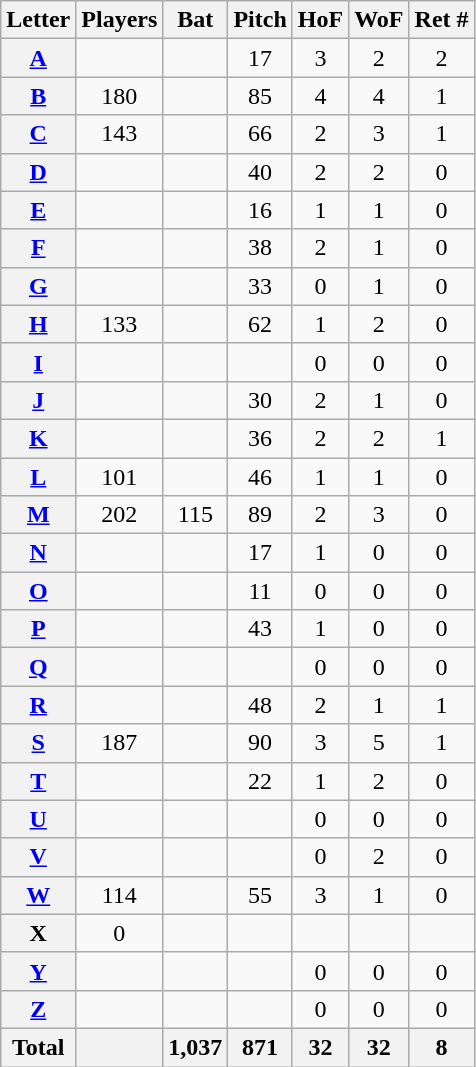<table class="wikitable sortable" style="text-align:center;">
<tr>
<th scope="col">Letter</th>
<th scope="col">Players</th>
<th scope="col">Bat</th>
<th scope="col">Pitch</th>
<th scope="col">HoF</th>
<th scope="col">WoF</th>
<th scope="col">Ret #</th>
</tr>
<tr>
<th scope="row" style="text-align:center;"><a href='#'>A</a></th>
<td></td>
<td></td>
<td>17</td>
<td>3</td>
<td>2</td>
<td>2</td>
</tr>
<tr>
<th scope="row" style="text-align:center;"><a href='#'>B</a></th>
<td>180</td>
<td></td>
<td>85</td>
<td>4</td>
<td>4</td>
<td>1</td>
</tr>
<tr>
<th scope="row" style="text-align:center;"><a href='#'>C</a></th>
<td>143</td>
<td></td>
<td>66</td>
<td>2</td>
<td>3</td>
<td>1</td>
</tr>
<tr>
<th scope="row" style="text-align:center;"><a href='#'>D</a></th>
<td></td>
<td></td>
<td>40</td>
<td>2</td>
<td>2</td>
<td>0</td>
</tr>
<tr>
<th scope="row" style="text-align:center;"><a href='#'>E</a></th>
<td></td>
<td></td>
<td>16</td>
<td>1</td>
<td>1</td>
<td>0</td>
</tr>
<tr>
<th scope="row" style="text-align:center;"><a href='#'>F</a></th>
<td></td>
<td></td>
<td>38</td>
<td>2</td>
<td>1</td>
<td>0</td>
</tr>
<tr>
<th scope="row" style="text-align:center;"><a href='#'>G</a></th>
<td></td>
<td></td>
<td>33</td>
<td>0</td>
<td>1</td>
<td>0</td>
</tr>
<tr>
<th scope="row" style="text-align:center;"><a href='#'>H</a></th>
<td>133</td>
<td></td>
<td>62</td>
<td>1</td>
<td>2</td>
<td>0</td>
</tr>
<tr>
<th scope="row" style="text-align:center;"><a href='#'>I</a></th>
<td></td>
<td></td>
<td></td>
<td>0</td>
<td>0</td>
<td>0</td>
</tr>
<tr>
<th scope="row" style="text-align:center;"><a href='#'>J</a></th>
<td></td>
<td></td>
<td>30</td>
<td>2</td>
<td>1</td>
<td>0</td>
</tr>
<tr>
<th scope="row" style="text-align:center;"><a href='#'>K</a></th>
<td></td>
<td></td>
<td>36</td>
<td>2</td>
<td>2</td>
<td>1</td>
</tr>
<tr>
<th scope="row" style="text-align:center;"><a href='#'>L</a></th>
<td>101</td>
<td></td>
<td>46</td>
<td>1</td>
<td>1</td>
<td>0</td>
</tr>
<tr>
<th scope="row" style="text-align:center;"><a href='#'>M</a></th>
<td>202</td>
<td>115</td>
<td>89</td>
<td>2</td>
<td>3</td>
<td>0</td>
</tr>
<tr>
<th scope="row" style="text-align:center;"><a href='#'>N</a></th>
<td></td>
<td></td>
<td>17</td>
<td>1</td>
<td>0</td>
<td>0</td>
</tr>
<tr>
<th scope="row" style="text-align:center;"><a href='#'>O</a></th>
<td></td>
<td></td>
<td>11</td>
<td>0</td>
<td>0</td>
<td>0</td>
</tr>
<tr>
<th scope="row" style="text-align:center;"><a href='#'>P</a></th>
<td></td>
<td></td>
<td>43</td>
<td>1</td>
<td>0</td>
<td>0</td>
</tr>
<tr>
<th scope="row" style="text-align:center;"><a href='#'>Q</a></th>
<td></td>
<td></td>
<td></td>
<td>0</td>
<td>0</td>
<td>0</td>
</tr>
<tr>
<th scope="row" style="text-align:center;"><a href='#'>R</a></th>
<td></td>
<td></td>
<td>48</td>
<td>2</td>
<td>1</td>
<td>1</td>
</tr>
<tr>
<th scope="row" style="text-align:center;"><a href='#'>S</a></th>
<td>187</td>
<td></td>
<td>90</td>
<td>3</td>
<td>5</td>
<td>1</td>
</tr>
<tr>
<th scope="row" style="text-align:center;"><a href='#'>T</a></th>
<td></td>
<td></td>
<td>22</td>
<td>1</td>
<td>2</td>
<td>0</td>
</tr>
<tr>
<th scope="row" style="text-align:center;"><a href='#'>U</a></th>
<td></td>
<td></td>
<td></td>
<td>0</td>
<td>0</td>
<td>0</td>
</tr>
<tr>
<th scope="row" style="text-align:center;"><a href='#'>V</a></th>
<td></td>
<td></td>
<td></td>
<td>0</td>
<td>2</td>
<td>0</td>
</tr>
<tr>
<th scope="row" style="text-align:center;"><a href='#'>W</a></th>
<td>114</td>
<td></td>
<td>55</td>
<td>3</td>
<td>1</td>
<td>0</td>
</tr>
<tr>
<th scope="row" style="text-align:center;">X</th>
<td>0</td>
<td></td>
<td></td>
<td></td>
<td></td>
<td></td>
</tr>
<tr>
<th scope="row" style="text-align:center;"><a href='#'>Y</a></th>
<td></td>
<td></td>
<td></td>
<td>0</td>
<td>0</td>
<td>0</td>
</tr>
<tr>
<th scope="row" style="text-align:center;"><a href='#'>Z</a></th>
<td></td>
<td></td>
<td></td>
<td>0</td>
<td>0</td>
<td>0</td>
</tr>
<tr class="sortbottom">
<th scope="row" style="text-align:center;"><strong>Total</strong></th>
<th><strong></strong></th>
<th><strong>1,037</strong></th>
<th><strong>871</strong></th>
<th><strong>32</strong></th>
<th><strong>32</strong></th>
<th><strong>8</strong></th>
</tr>
</table>
